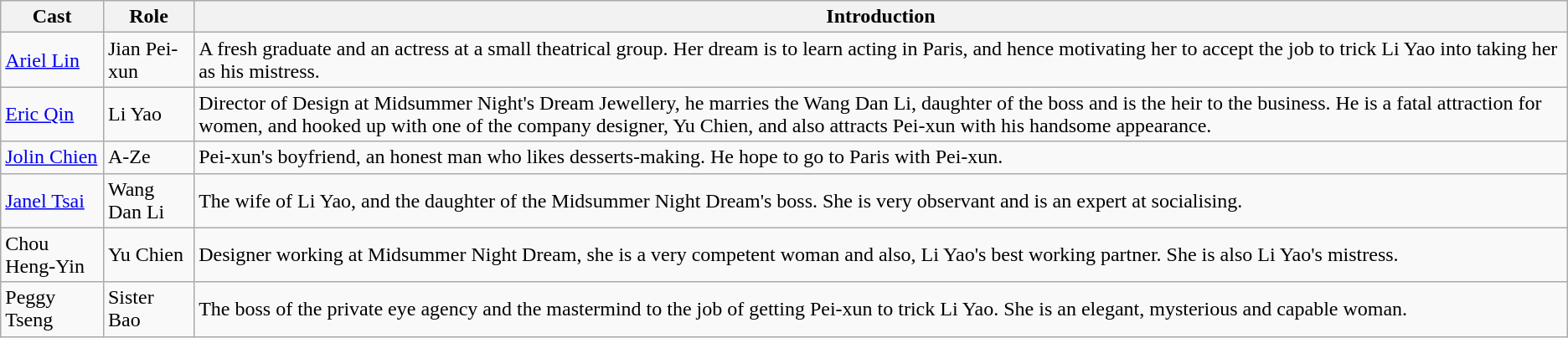<table class="wikitable">
<tr>
<th>Cast</th>
<th>Role</th>
<th>Introduction</th>
</tr>
<tr>
<td><a href='#'>Ariel Lin</a></td>
<td>Jian Pei-xun</td>
<td>A fresh graduate and an actress at a small theatrical group. Her dream is to learn acting in Paris, and hence motivating her to accept the job to trick Li Yao into taking her as his mistress.</td>
</tr>
<tr>
<td><a href='#'>Eric Qin</a></td>
<td>Li Yao</td>
<td>Director of Design at Midsummer Night's Dream Jewellery, he marries the Wang Dan Li, daughter of the boss and is the heir to the business. He is a fatal attraction for women, and hooked up with one of the company designer, Yu Chien, and also attracts Pei-xun with his handsome appearance.</td>
</tr>
<tr>
<td><a href='#'>Jolin Chien</a></td>
<td>A-Ze</td>
<td>Pei-xun's boyfriend, an honest man who likes desserts-making. He hope to go to Paris with Pei-xun.</td>
</tr>
<tr>
<td><a href='#'>Janel Tsai</a></td>
<td>Wang Dan Li</td>
<td>The wife of Li Yao, and the daughter of the Midsummer Night Dream's boss. She is very observant and is an expert at socialising.</td>
</tr>
<tr>
<td>Chou Heng-Yin</td>
<td>Yu Chien</td>
<td>Designer working at Midsummer Night Dream, she is a very competent woman and also, Li Yao's best working partner. She is also Li Yao's mistress.</td>
</tr>
<tr>
<td>Peggy Tseng</td>
<td>Sister Bao</td>
<td>The boss of the private eye agency and the mastermind to the job of getting Pei-xun to trick Li Yao. She is an elegant, mysterious and capable woman.</td>
</tr>
</table>
